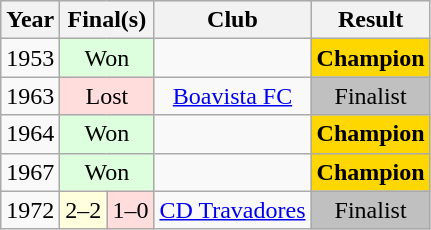<table class="wikitable">
<tr style="background:#efefef;">
<th>Year</th>
<th colspan="2">Final(s)</th>
<th>Club</th>
<th>Result</th>
</tr>
<tr align=center>
<td>1953</td>
<td colspan=2 bgcolor=#dfd>Won</td>
<td></td>
<td bgcolor=gold><strong>Champion</strong></td>
</tr>
<tr align=center>
<td>1963</td>
<td colspan=2 bgcolor=#fdd>Lost</td>
<td><a href='#'>Boavista FC</a></td>
<td bgcolor=silver>Finalist</td>
</tr>
<tr align=center>
<td>1964</td>
<td colspan=2 bgcolor=#dfd>Won</td>
<td></td>
<td bgcolor=gold><strong>Champion</strong></td>
</tr>
<tr align=center>
<td>1967</td>
<td colspan=2 bgcolor=#dfd>Won</td>
<td></td>
<td bgcolor=gold><strong>Champion</strong></td>
</tr>
<tr align=center>
<td>1972</td>
<td bgcolor=#ffd>2–2</td>
<td bgcolor=#fdd>1–0</td>
<td><a href='#'>CD Travadores</a></td>
<td bgcolor=silver>Finalist</td>
</tr>
</table>
